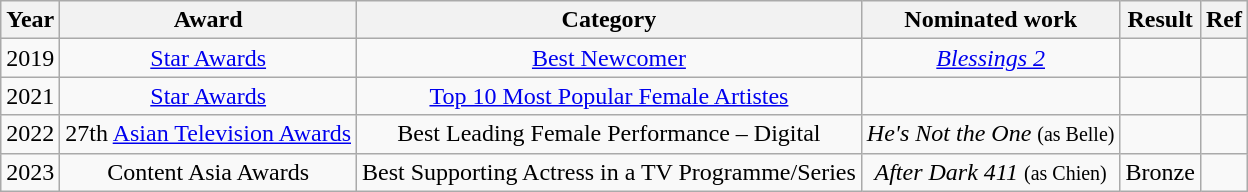<table class="wikitable sortable" style="text-align: center;">
<tr>
<th>Year</th>
<th>Award</th>
<th>Category</th>
<th>Nominated work</th>
<th>Result</th>
<th>Ref</th>
</tr>
<tr>
<td>2019</td>
<td><a href='#'>Star Awards</a></td>
<td><a href='#'>Best Newcomer</a></td>
<td><em><a href='#'>Blessings 2</a></em> </td>
<td></td>
<td></td>
</tr>
<tr>
<td>2021</td>
<td><a href='#'>Star Awards</a></td>
<td><a href='#'>Top 10 Most Popular Female Artistes</a></td>
<td></td>
<td></td>
<td></td>
</tr>
<tr>
<td>2022</td>
<td>27th <a href='#'>Asian Television Awards</a></td>
<td>Best Leading Female Performance – Digital</td>
<td><em>He's Not the One</em> <small>(as Belle)</small></td>
<td></td>
<td></td>
</tr>
<tr>
<td>2023</td>
<td>Content Asia Awards</td>
<td>Best Supporting Actress in a TV Programme/Series </td>
<td><em>After Dark 411</em> <small>(as Chien)</small></td>
<td>Bronze</td>
<td><em></em></td>
</tr>
</table>
